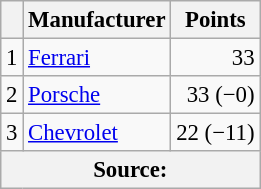<table class="wikitable" style="font-size: 95%;">
<tr>
<th scope="col"></th>
<th scope="col">Manufacturer</th>
<th scope="col">Points</th>
</tr>
<tr>
<td align=center>1</td>
<td> <a href='#'>Ferrari</a></td>
<td align=right>33</td>
</tr>
<tr>
<td align=center>2</td>
<td> <a href='#'>Porsche</a></td>
<td align=right>33 (−0)</td>
</tr>
<tr>
<td align=center>3</td>
<td> <a href='#'>Chevrolet</a></td>
<td align=right>22 (−11)</td>
</tr>
<tr>
<th colspan=4>Source:</th>
</tr>
</table>
